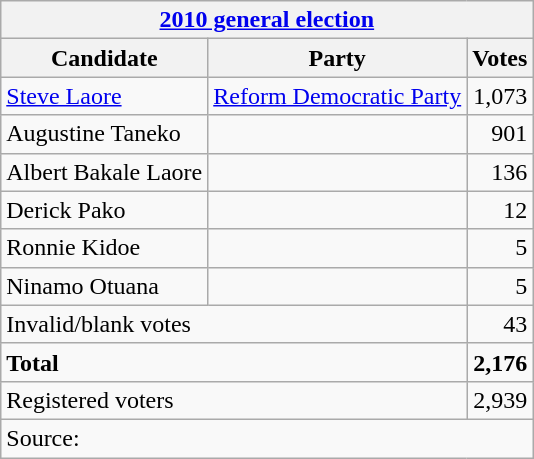<table class="wikitable" style="text-align:left">
<tr>
<th colspan="3"><a href='#'>2010 general election</a></th>
</tr>
<tr>
<th>Candidate</th>
<th>Party</th>
<th>Votes</th>
</tr>
<tr>
<td><a href='#'>Steve Laore</a></td>
<td><a href='#'>Reform Democratic Party</a></td>
<td align="right">1,073</td>
</tr>
<tr>
<td>Augustine Taneko</td>
<td></td>
<td align="right">901</td>
</tr>
<tr>
<td>Albert Bakale Laore</td>
<td></td>
<td align="right">136</td>
</tr>
<tr>
<td>Derick Pako</td>
<td></td>
<td align="right">12</td>
</tr>
<tr>
<td>Ronnie Kidoe</td>
<td></td>
<td align="right">5</td>
</tr>
<tr>
<td>Ninamo Otuana</td>
<td></td>
<td align="right">5</td>
</tr>
<tr>
<td colspan="2">Invalid/blank votes</td>
<td align="right">43</td>
</tr>
<tr>
<td colspan="2"><strong>Total</strong></td>
<td align="right"><strong>2,176</strong></td>
</tr>
<tr>
<td colspan="2">Registered voters</td>
<td align="right">2,939</td>
</tr>
<tr>
<td colspan="3">Source: </td>
</tr>
</table>
